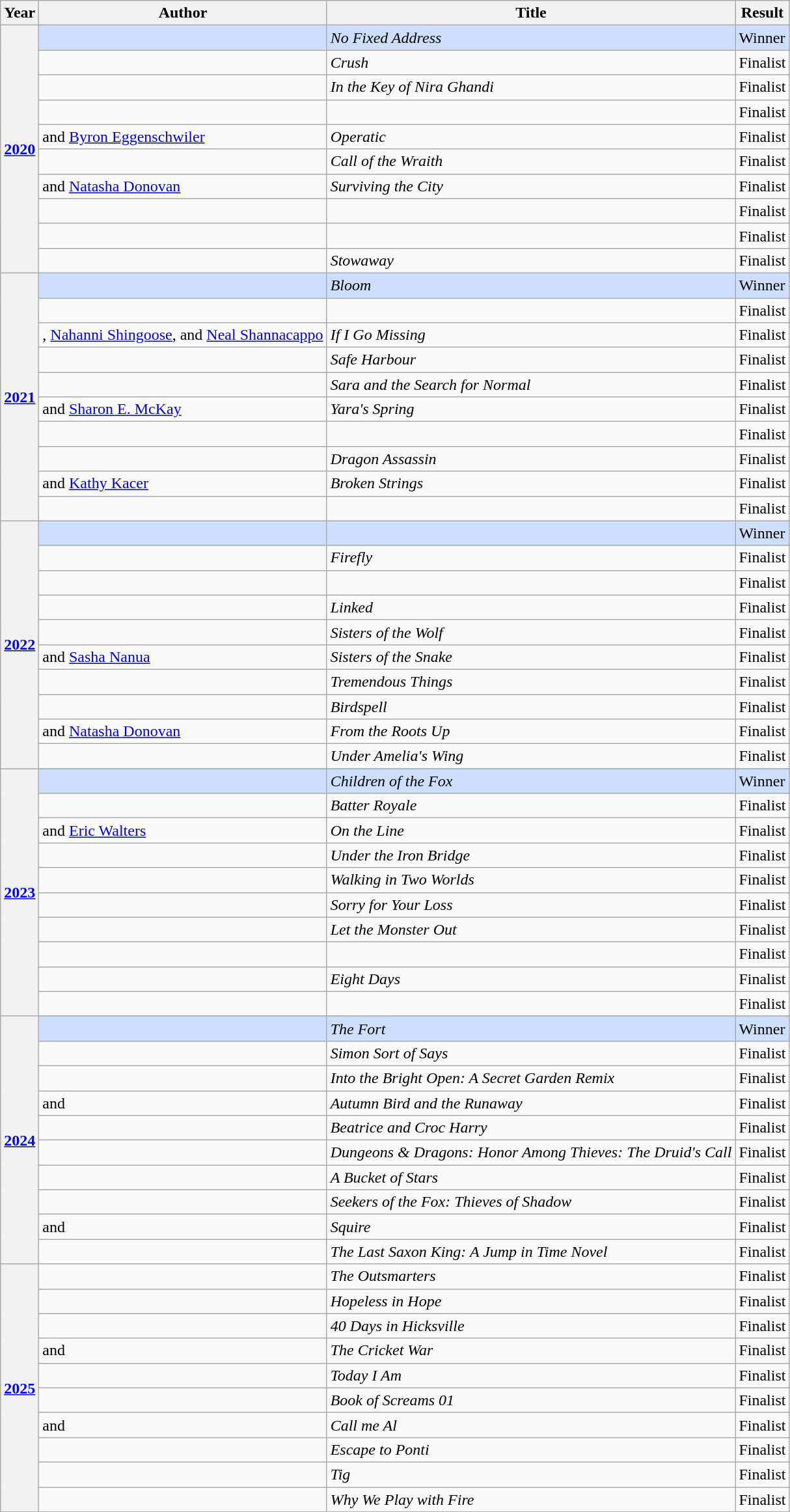<table class="wikitable sortable mw-collapsible">
<tr>
<th>Year</th>
<th>Author</th>
<th>Title</th>
<th>Result</th>
</tr>
<tr style=background:#cddeff>
<th rowspan="10"><a href='#'>2020</a></th>
<td></td>
<td><em>No Fixed Address</em></td>
<td>Winner</td>
</tr>
<tr>
<td></td>
<td><em>Crush</em></td>
<td>Finalist</td>
</tr>
<tr>
<td></td>
<td><em>In the Key of Nira Ghandi</em></td>
<td>Finalist</td>
</tr>
<tr>
<td></td>
<td><em></em></td>
<td>Finalist</td>
</tr>
<tr>
<td> and <a href='#'>Byron Eggenschwiler</a></td>
<td><em>Operatic</em></td>
<td>Finalist</td>
</tr>
<tr>
<td></td>
<td><em>Call of the Wraith</em></td>
<td>Finalist</td>
</tr>
<tr>
<td> and <a href='#'>Natasha Donovan</a></td>
<td><em>Surviving the City</em></td>
<td>Finalist</td>
</tr>
<tr>
<td></td>
<td><em></em></td>
<td>Finalist</td>
</tr>
<tr>
<td></td>
<td><em></em></td>
<td>Finalist</td>
</tr>
<tr>
<td></td>
<td><em>Stowaway</em></td>
<td>Finalist</td>
</tr>
<tr style=background:#cddeff>
<th rowspan="10"><a href='#'>2021</a></th>
<td></td>
<td><em>Bloom</em></td>
<td>Winner</td>
</tr>
<tr>
<td></td>
<td><em></em></td>
<td>Finalist</td>
</tr>
<tr>
<td>, <a href='#'>Nahanni Shingoose</a>, and <a href='#'>Neal Shannacappo</a></td>
<td><em>If I Go Missing</em></td>
<td>Finalist</td>
</tr>
<tr>
<td></td>
<td><em>Safe Harbour</em></td>
<td>Finalist</td>
</tr>
<tr>
<td></td>
<td><em>Sara and the Search for Normal</em></td>
<td>Finalist</td>
</tr>
<tr>
<td> and <a href='#'>Sharon E. McKay</a></td>
<td><em>Yara's Spring</em></td>
<td>Finalist</td>
</tr>
<tr>
<td></td>
<td><em></em></td>
<td>Finalist</td>
</tr>
<tr>
<td></td>
<td><em>Dragon Assassin</em></td>
<td>Finalist</td>
</tr>
<tr>
<td> and <a href='#'>Kathy Kacer</a></td>
<td><em>Broken Strings</em></td>
<td>Finalist</td>
</tr>
<tr>
<td></td>
<td><em></em></td>
<td>Finalist</td>
</tr>
<tr style=background:#cddeff>
<th rowspan="10"><a href='#'>2022</a></th>
<td></td>
<td><em></em></td>
<td>Winner</td>
</tr>
<tr>
<td></td>
<td><em>Firefly</em></td>
<td>Finalist</td>
</tr>
<tr>
<td></td>
<td><em></em></td>
<td>Finalist</td>
</tr>
<tr>
<td></td>
<td><em>Linked</em></td>
<td>Finalist</td>
</tr>
<tr>
<td></td>
<td><em>Sisters of the Wolf</em></td>
<td>Finalist</td>
</tr>
<tr>
<td> and <a href='#'>Sasha Nanua</a></td>
<td><em>Sisters of the Snake</em></td>
<td>Finalist</td>
</tr>
<tr>
<td></td>
<td><em>Tremendous Things</em></td>
<td>Finalist</td>
</tr>
<tr>
<td></td>
<td><em>Birdspell</em></td>
<td>Finalist</td>
</tr>
<tr>
<td> and <a href='#'>Natasha Donovan</a></td>
<td><em>From the Roots Up</em></td>
<td>Finalist</td>
</tr>
<tr>
<td></td>
<td><em>Under Amelia's Wing</em></td>
<td>Finalist</td>
</tr>
<tr>
<th rowspan="11"><a href='#'>2023</a></th>
</tr>
<tr style=background:#cddeff>
<td></td>
<td><em>Children of the Fox</em></td>
<td>Winner</td>
</tr>
<tr>
<td></td>
<td><em>Batter Royale</em></td>
<td>Finalist</td>
</tr>
<tr>
<td> and <a href='#'>Eric Walters</a></td>
<td><em>On the Line</em></td>
<td>Finalist</td>
</tr>
<tr>
<td></td>
<td><em>Under the Iron Bridge</em></td>
<td>Finalist</td>
</tr>
<tr>
<td></td>
<td><em>Walking in Two Worlds</em></td>
<td>Finalist</td>
</tr>
<tr>
<td></td>
<td><em>Sorry for Your Loss</em></td>
<td>Finalist</td>
</tr>
<tr>
<td></td>
<td><em>Let the Monster Out</em></td>
<td>Finalist</td>
</tr>
<tr>
<td></td>
<td><em></em></td>
<td>Finalist</td>
</tr>
<tr>
<td></td>
<td><em>Eight Days</em></td>
<td>Finalist</td>
</tr>
<tr>
<td></td>
<td><em></em></td>
<td>Finalist</td>
</tr>
<tr>
<th rowspan="11"><a href='#'>2024</a></th>
</tr>
<tr style=background:#cddeff>
<td></td>
<td><em>The Fort</em></td>
<td>Winner</td>
</tr>
<tr>
<td></td>
<td><em>Simon Sort of Says</em></td>
<td>Finalist</td>
</tr>
<tr>
<td></td>
<td><em>Into the Bright Open: A Secret Garden Remix </em></td>
<td>Finalist</td>
</tr>
<tr>
<td> and </td>
<td><em>Autumn Bird and the Runaway</em></td>
<td>Finalist</td>
</tr>
<tr>
<td></td>
<td><em>Beatrice and Croc Harry</em></td>
<td>Finalist</td>
</tr>
<tr>
<td></td>
<td><em>Dungeons & Dragons: Honor Among Thieves: The Druid's Call</em></td>
<td>Finalist</td>
</tr>
<tr>
<td></td>
<td><em>A Bucket of Stars</em></td>
<td>Finalist</td>
</tr>
<tr>
<td></td>
<td><em>Seekers of the Fox: Thieves of Shadow</em></td>
<td>Finalist</td>
</tr>
<tr>
<td> and </td>
<td><em>Squire</em></td>
<td>Finalist</td>
</tr>
<tr>
<td></td>
<td><em>The Last Saxon King: A Jump in Time Novel</em></td>
<td>Finalist</td>
</tr>
<tr>
<th rowspan="10"><a href='#'>2025</a></th>
<td></td>
<td><em>The Outsmarters</em></td>
<td>Finalist</td>
</tr>
<tr>
<td></td>
<td><em>Hopeless in Hope</em></td>
<td>Finalist</td>
</tr>
<tr>
<td></td>
<td><em>40 Days in Hicksville</em></td>
<td>Finalist</td>
</tr>
<tr>
<td> and </td>
<td><em>The Cricket War</em></td>
<td>Finalist</td>
</tr>
<tr>
<td></td>
<td><em>Today I Am</em></td>
<td>Finalist</td>
</tr>
<tr>
<td></td>
<td><em>Book of Screams 01</em></td>
<td>Finalist</td>
</tr>
<tr>
<td> and </td>
<td><em>Call me Al</em></td>
<td>Finalist</td>
</tr>
<tr>
<td></td>
<td><em>Escape to Ponti</em></td>
<td>Finalist</td>
</tr>
<tr>
<td></td>
<td><em>Tig</em></td>
<td>Finalist</td>
</tr>
<tr>
<td></td>
<td><em>Why We Play with Fire</em></td>
<td>Finalist</td>
</tr>
</table>
